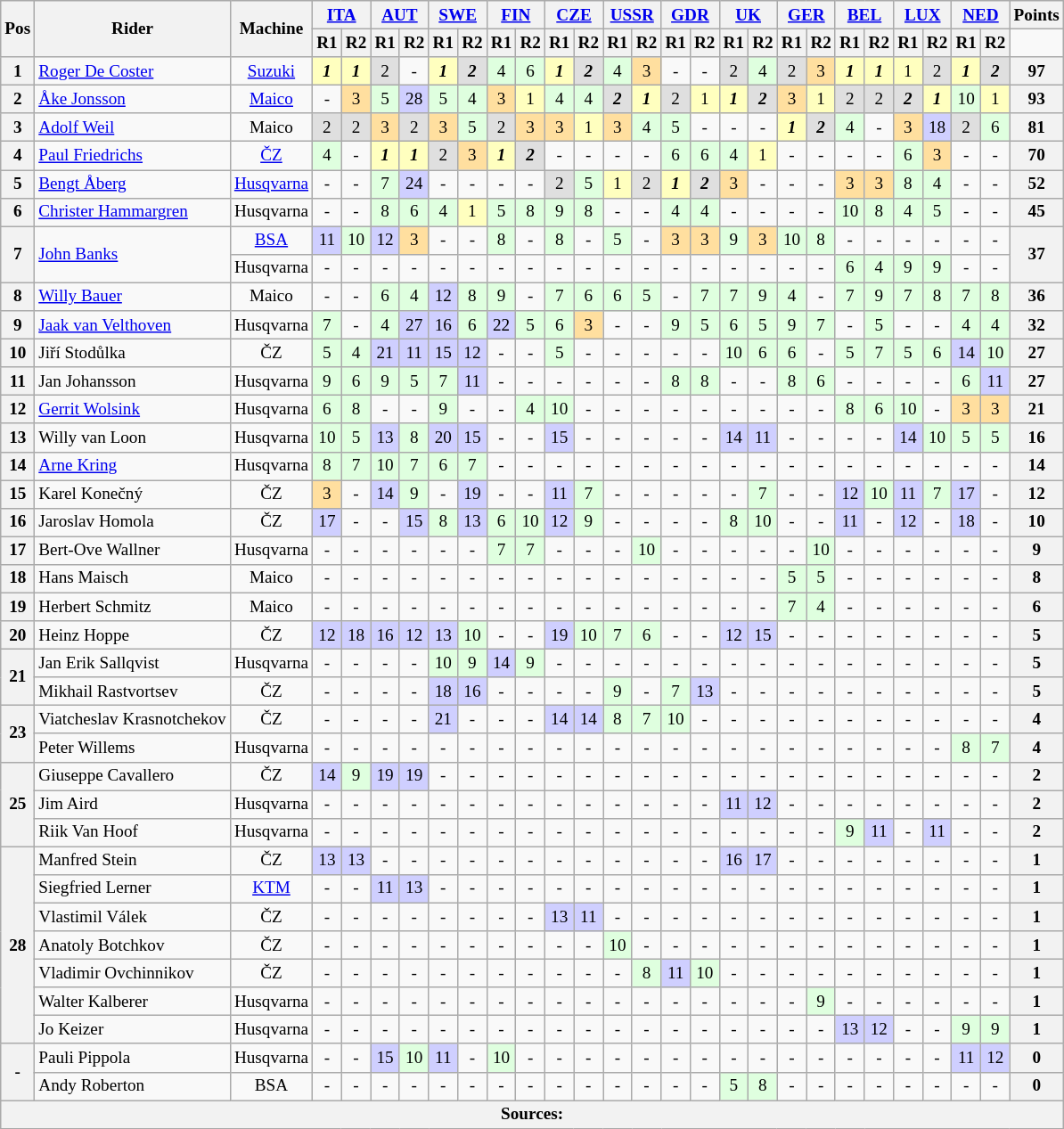<table class="wikitable" style="text-align:center; font-size:80%">
<tr>
<th valign="middle" rowspan=2>Pos</th>
<th valign="middle" rowspan=2>Rider</th>
<th valign="middle" rowspan=2>Machine</th>
<th colspan=2><a href='#'>ITA</a><br></th>
<th colspan=2><a href='#'>AUT</a><br></th>
<th colspan=2><a href='#'>SWE</a><br></th>
<th colspan=2><a href='#'>FIN</a><br></th>
<th colspan=2><a href='#'>CZE</a><br></th>
<th colspan=2><a href='#'>USSR</a><br></th>
<th colspan=2><a href='#'>GDR</a><br></th>
<th colspan=2><a href='#'>UK</a><br></th>
<th colspan=2><a href='#'>GER</a><br></th>
<th colspan=2><a href='#'>BEL</a><br></th>
<th colspan=2><a href='#'>LUX</a><br></th>
<th colspan=2><a href='#'>NED</a><br></th>
<th valign="middle">Points</th>
</tr>
<tr>
<th>R1</th>
<th>R2</th>
<th>R1</th>
<th>R2</th>
<th>R1</th>
<th>R2</th>
<th>R1</th>
<th>R2</th>
<th>R1</th>
<th>R2</th>
<th>R1</th>
<th>R2</th>
<th>R1</th>
<th>R2</th>
<th>R1</th>
<th>R2</th>
<th>R1</th>
<th>R2</th>
<th>R1</th>
<th>R2</th>
<th>R1</th>
<th>R2</th>
<th>R1</th>
<th>R2</th>
</tr>
<tr>
<th>1</th>
<td align=left> <a href='#'>Roger De Coster</a></td>
<td><a href='#'>Suzuki</a></td>
<td style="background:#ffffbf;"><strong><em>1</em></strong></td>
<td style="background:#ffffbf;"><strong><em>1</em></strong></td>
<td style="background:#dfdfdf;">2</td>
<td>-</td>
<td style="background:#ffffbf;"><strong><em>1</em></strong></td>
<td style="background:#dfdfdf;"><strong><em>2</em></strong></td>
<td style="background:#dfffdf;">4</td>
<td style="background:#dfffdf;">6</td>
<td style="background:#ffffbf;"><strong><em>1</em></strong></td>
<td style="background:#dfdfdf;"><strong><em>2</em></strong></td>
<td style="background:#dfffdf;">4</td>
<td style="background:#ffdf9f;">3</td>
<td>-</td>
<td>-</td>
<td style="background:#dfdfdf;">2</td>
<td style="background:#dfffdf;">4</td>
<td style="background:#dfdfdf;">2</td>
<td style="background:#ffdf9f;">3</td>
<td style="background:#ffffbf;"><strong><em>1</em></strong></td>
<td style="background:#ffffbf;"><strong><em>1</em></strong></td>
<td style="background:#ffffbf;">1</td>
<td style="background:#dfdfdf;">2</td>
<td style="background:#ffffbf;"><strong><em>1</em></strong></td>
<td style="background:#dfdfdf;"><strong><em>2</em></strong></td>
<th>97</th>
</tr>
<tr>
<th>2</th>
<td align=left> <a href='#'>Åke Jonsson</a></td>
<td><a href='#'>Maico</a></td>
<td>-</td>
<td style="background:#ffdf9f;">3</td>
<td style="background:#dfffdf;">5</td>
<td style="background:#cfcfff;">28</td>
<td style="background:#dfffdf;">5</td>
<td style="background:#dfffdf;">4</td>
<td style="background:#ffdf9f;">3</td>
<td style="background:#ffffbf;">1</td>
<td style="background:#dfffdf;">4</td>
<td style="background:#dfffdf;">4</td>
<td style="background:#dfdfdf;"><strong><em>2</em></strong></td>
<td style="background:#ffffbf;"><strong><em>1</em></strong></td>
<td style="background:#dfdfdf;">2</td>
<td style="background:#ffffbf;">1</td>
<td style="background:#ffffbf;"><strong><em>1</em></strong></td>
<td style="background:#dfdfdf;"><strong><em>2</em></strong></td>
<td style="background:#ffdf9f;">3</td>
<td style="background:#ffffbf;">1</td>
<td style="background:#dfdfdf;">2</td>
<td style="background:#dfdfdf;">2</td>
<td style="background:#dfdfdf;"><strong><em>2</em></strong></td>
<td style="background:#ffffbf;"><strong><em>1</em></strong></td>
<td style="background:#dfffdf;">10</td>
<td style="background:#ffffbf;">1</td>
<th>93</th>
</tr>
<tr>
<th>3</th>
<td align=left> <a href='#'>Adolf Weil</a></td>
<td>Maico</td>
<td style="background:#dfdfdf;">2</td>
<td style="background:#dfdfdf;">2</td>
<td style="background:#ffdf9f;">3</td>
<td style="background:#dfdfdf;">2</td>
<td style="background:#ffdf9f;">3</td>
<td style="background:#dfffdf;">5</td>
<td style="background:#dfdfdf;">2</td>
<td style="background:#ffdf9f;">3</td>
<td style="background:#ffdf9f;">3</td>
<td style="background:#ffffbf;">1</td>
<td style="background:#ffdf9f;">3</td>
<td style="background:#dfffdf;">4</td>
<td style="background:#dfffdf;">5</td>
<td>-</td>
<td>-</td>
<td>-</td>
<td style="background:#ffffbf;"><strong><em>1</em></strong></td>
<td style="background:#dfdfdf;"><strong><em>2</em></strong></td>
<td style="background:#dfffdf;">4</td>
<td>-</td>
<td style="background:#ffdf9f;">3</td>
<td style="background:#cfcfff;">18</td>
<td style="background:#dfdfdf;">2</td>
<td style="background:#dfffdf;">6</td>
<th>81</th>
</tr>
<tr>
<th>4</th>
<td align=left> <a href='#'>Paul Friedrichs</a></td>
<td><a href='#'>ČZ</a></td>
<td style="background:#dfffdf;">4</td>
<td>-</td>
<td style="background:#ffffbf;"><strong><em>1</em></strong></td>
<td style="background:#ffffbf;"><strong><em>1</em></strong></td>
<td style="background:#dfdfdf;">2</td>
<td style="background:#ffdf9f;">3</td>
<td style="background:#ffffbf;"><strong><em>1</em></strong></td>
<td style="background:#dfdfdf;"><strong><em>2</em></strong></td>
<td>-</td>
<td>-</td>
<td>-</td>
<td>-</td>
<td style="background:#dfffdf;">6</td>
<td style="background:#dfffdf;">6</td>
<td style="background:#dfffdf;">4</td>
<td style="background:#ffffbf;">1</td>
<td>-</td>
<td>-</td>
<td>-</td>
<td>-</td>
<td style="background:#dfffdf;">6</td>
<td style="background:#ffdf9f;">3</td>
<td>-</td>
<td>-</td>
<th>70</th>
</tr>
<tr>
<th>5</th>
<td align=left> <a href='#'>Bengt Åberg</a></td>
<td><a href='#'>Husqvarna</a></td>
<td>-</td>
<td>-</td>
<td style="background:#dfffdf;">7</td>
<td style="background:#cfcfff;">24</td>
<td>-</td>
<td>-</td>
<td>-</td>
<td>-</td>
<td style="background:#dfdfdf;">2</td>
<td style="background:#dfffdf;">5</td>
<td style="background:#ffffbf;">1</td>
<td style="background:#dfdfdf;">2</td>
<td style="background:#ffffbf;"><strong><em>1</em></strong></td>
<td style="background:#dfdfdf;"><strong><em>2</em></strong></td>
<td style="background:#ffdf9f;">3</td>
<td>-</td>
<td>-</td>
<td>-</td>
<td style="background:#ffdf9f;">3</td>
<td style="background:#ffdf9f;">3</td>
<td style="background:#dfffdf;">8</td>
<td style="background:#dfffdf;">4</td>
<td>-</td>
<td>-</td>
<th>52</th>
</tr>
<tr>
<th>6</th>
<td align=left> <a href='#'>Christer Hammargren</a></td>
<td>Husqvarna</td>
<td>-</td>
<td>-</td>
<td style="background:#dfffdf;">8</td>
<td style="background:#dfffdf;">6</td>
<td style="background:#dfffdf;">4</td>
<td style="background:#ffffbf;">1</td>
<td style="background:#dfffdf;">5</td>
<td style="background:#dfffdf;">8</td>
<td style="background:#dfffdf;">9</td>
<td style="background:#dfffdf;">8</td>
<td>-</td>
<td>-</td>
<td style="background:#dfffdf;">4</td>
<td style="background:#dfffdf;">4</td>
<td>-</td>
<td>-</td>
<td>-</td>
<td>-</td>
<td style="background:#dfffdf;">10</td>
<td style="background:#dfffdf;">8</td>
<td style="background:#dfffdf;">4</td>
<td style="background:#dfffdf;">5</td>
<td>-</td>
<td>-</td>
<th>45</th>
</tr>
<tr>
<th rowspan=2>7</th>
<td rowspan=2, align=left> <a href='#'>John Banks</a></td>
<td><a href='#'>BSA</a></td>
<td style="background:#cfcfff;">11</td>
<td style="background:#dfffdf;">10</td>
<td style="background:#cfcfff;">12</td>
<td style="background:#ffdf9f;">3</td>
<td>-</td>
<td>-</td>
<td style="background:#dfffdf;">8</td>
<td>-</td>
<td style="background:#dfffdf;">8</td>
<td>-</td>
<td style="background:#dfffdf;">5</td>
<td>-</td>
<td style="background:#ffdf9f;">3</td>
<td style="background:#ffdf9f;">3</td>
<td style="background:#dfffdf;">9</td>
<td style="background:#ffdf9f;">3</td>
<td style="background:#dfffdf;">10</td>
<td style="background:#dfffdf;">8</td>
<td>-</td>
<td>-</td>
<td>-</td>
<td>-</td>
<td>-</td>
<td>-</td>
<th rowspan=2>37</th>
</tr>
<tr>
<td>Husqvarna</td>
<td>-</td>
<td>-</td>
<td>-</td>
<td>-</td>
<td>-</td>
<td>-</td>
<td>-</td>
<td>-</td>
<td>-</td>
<td>-</td>
<td>-</td>
<td>-</td>
<td>-</td>
<td>-</td>
<td>-</td>
<td>-</td>
<td>-</td>
<td>-</td>
<td style="background:#dfffdf;">6</td>
<td style="background:#dfffdf;">4</td>
<td style="background:#dfffdf;">9</td>
<td style="background:#dfffdf;">9</td>
<td>-</td>
<td>-</td>
</tr>
<tr>
<th>8</th>
<td align=left> <a href='#'>Willy Bauer</a></td>
<td>Maico</td>
<td>-</td>
<td>-</td>
<td style="background:#dfffdf;">6</td>
<td style="background:#dfffdf;">4</td>
<td style="background:#cfcfff;">12</td>
<td style="background:#dfffdf;">8</td>
<td style="background:#dfffdf;">9</td>
<td>-</td>
<td style="background:#dfffdf;">7</td>
<td style="background:#dfffdf;">6</td>
<td style="background:#dfffdf;">6</td>
<td style="background:#dfffdf;">5</td>
<td>-</td>
<td style="background:#dfffdf;">7</td>
<td style="background:#dfffdf;">7</td>
<td style="background:#dfffdf;">9</td>
<td style="background:#dfffdf;">4</td>
<td>-</td>
<td style="background:#dfffdf;">7</td>
<td style="background:#dfffdf;">9</td>
<td style="background:#dfffdf;">7</td>
<td style="background:#dfffdf;">8</td>
<td style="background:#dfffdf;">7</td>
<td style="background:#dfffdf;">8</td>
<th>36</th>
</tr>
<tr>
<th>9</th>
<td align=left> <a href='#'>Jaak van Velthoven</a></td>
<td>Husqvarna</td>
<td style="background:#dfffdf;">7</td>
<td>-</td>
<td style="background:#dfffdf;">4</td>
<td style="background:#cfcfff;">27</td>
<td style="background:#cfcfff;">16</td>
<td style="background:#dfffdf;">6</td>
<td style="background:#cfcfff;">22</td>
<td style="background:#dfffdf;">5</td>
<td style="background:#dfffdf;">6</td>
<td style="background:#ffdf9f;">3</td>
<td>-</td>
<td>-</td>
<td style="background:#dfffdf;">9</td>
<td style="background:#dfffdf;">5</td>
<td style="background:#dfffdf;">6</td>
<td style="background:#dfffdf;">5</td>
<td style="background:#dfffdf;">9</td>
<td style="background:#dfffdf;">7</td>
<td>-</td>
<td style="background:#dfffdf;">5</td>
<td>-</td>
<td>-</td>
<td style="background:#dfffdf;">4</td>
<td style="background:#dfffdf;">4</td>
<th>32</th>
</tr>
<tr>
<th>10</th>
<td align=left> Jiří Stodůlka</td>
<td>ČZ</td>
<td style="background:#dfffdf;">5</td>
<td style="background:#dfffdf;">4</td>
<td style="background:#cfcfff;">21</td>
<td style="background:#cfcfff;">11</td>
<td style="background:#cfcfff;">15</td>
<td style="background:#cfcfff;">12</td>
<td>-</td>
<td>-</td>
<td style="background:#dfffdf;">5</td>
<td>-</td>
<td>-</td>
<td>-</td>
<td>-</td>
<td>-</td>
<td style="background:#dfffdf;">10</td>
<td style="background:#dfffdf;">6</td>
<td style="background:#dfffdf;">6</td>
<td>-</td>
<td style="background:#dfffdf;">5</td>
<td style="background:#dfffdf;">7</td>
<td style="background:#dfffdf;">5</td>
<td style="background:#dfffdf;">6</td>
<td style="background:#cfcfff;">14</td>
<td style="background:#dfffdf;">10</td>
<th>27</th>
</tr>
<tr>
<th>11</th>
<td align=left> Jan Johansson</td>
<td>Husqvarna</td>
<td style="background:#dfffdf;">9</td>
<td style="background:#dfffdf;">6</td>
<td style="background:#dfffdf;">9</td>
<td style="background:#dfffdf;">5</td>
<td style="background:#dfffdf;">7</td>
<td style="background:#cfcfff;">11</td>
<td>-</td>
<td>-</td>
<td>-</td>
<td>-</td>
<td>-</td>
<td>-</td>
<td style="background:#dfffdf;">8</td>
<td style="background:#dfffdf;">8</td>
<td>-</td>
<td>-</td>
<td style="background:#dfffdf;">8</td>
<td style="background:#dfffdf;">6</td>
<td>-</td>
<td>-</td>
<td>-</td>
<td>-</td>
<td style="background:#dfffdf;">6</td>
<td style="background:#cfcfff;">11</td>
<th>27</th>
</tr>
<tr>
<th>12</th>
<td align=left> <a href='#'>Gerrit Wolsink</a></td>
<td>Husqvarna</td>
<td style="background:#dfffdf;">6</td>
<td style="background:#dfffdf;">8</td>
<td>-</td>
<td>-</td>
<td style="background:#dfffdf;">9</td>
<td>-</td>
<td>-</td>
<td style="background:#dfffdf;">4</td>
<td style="background:#dfffdf;">10</td>
<td>-</td>
<td>-</td>
<td>-</td>
<td>-</td>
<td>-</td>
<td>-</td>
<td>-</td>
<td>-</td>
<td>-</td>
<td style="background:#dfffdf;">8</td>
<td style="background:#dfffdf;">6</td>
<td style="background:#dfffdf;">10</td>
<td>-</td>
<td style="background:#ffdf9f;">3</td>
<td style="background:#ffdf9f;">3</td>
<th>21</th>
</tr>
<tr>
<th>13</th>
<td align=left> Willy van Loon</td>
<td>Husqvarna</td>
<td style="background:#dfffdf;">10</td>
<td style="background:#dfffdf;">5</td>
<td style="background:#cfcfff;">13</td>
<td style="background:#dfffdf;">8</td>
<td style="background:#cfcfff;">20</td>
<td style="background:#cfcfff;">15</td>
<td>-</td>
<td>-</td>
<td style="background:#cfcfff;">15</td>
<td>-</td>
<td>-</td>
<td>-</td>
<td>-</td>
<td>-</td>
<td style="background:#cfcfff;">14</td>
<td style="background:#cfcfff;">11</td>
<td>-</td>
<td>-</td>
<td>-</td>
<td>-</td>
<td style="background:#cfcfff;">14</td>
<td style="background:#dfffdf;">10</td>
<td style="background:#dfffdf;">5</td>
<td style="background:#dfffdf;">5</td>
<th>16</th>
</tr>
<tr>
<th>14</th>
<td align=left> <a href='#'>Arne Kring</a></td>
<td>Husqvarna</td>
<td style="background:#dfffdf;">8</td>
<td style="background:#dfffdf;">7</td>
<td style="background:#dfffdf;">10</td>
<td style="background:#dfffdf;">7</td>
<td style="background:#dfffdf;">6</td>
<td style="background:#dfffdf;">7</td>
<td>-</td>
<td>-</td>
<td>-</td>
<td>-</td>
<td>-</td>
<td>-</td>
<td>-</td>
<td>-</td>
<td>-</td>
<td>-</td>
<td>-</td>
<td>-</td>
<td>-</td>
<td>-</td>
<td>-</td>
<td>-</td>
<td>-</td>
<td>-</td>
<th>14</th>
</tr>
<tr>
<th>15</th>
<td align=left> Karel Konečný</td>
<td>ČZ</td>
<td style="background:#ffdf9f;">3</td>
<td>-</td>
<td style="background:#cfcfff;">14</td>
<td style="background:#dfffdf;">9</td>
<td>-</td>
<td style="background:#cfcfff;">19</td>
<td>-</td>
<td>-</td>
<td style="background:#cfcfff;">11</td>
<td style="background:#dfffdf;">7</td>
<td>-</td>
<td>-</td>
<td>-</td>
<td>-</td>
<td>-</td>
<td style="background:#dfffdf;">7</td>
<td>-</td>
<td>-</td>
<td style="background:#cfcfff;">12</td>
<td style="background:#dfffdf;">10</td>
<td style="background:#cfcfff;">11</td>
<td style="background:#dfffdf;">7</td>
<td style="background:#cfcfff;">17</td>
<td>-</td>
<th>12</th>
</tr>
<tr>
<th>16</th>
<td align=left> Jaroslav Homola</td>
<td>ČZ</td>
<td style="background:#cfcfff;">17</td>
<td>-</td>
<td>-</td>
<td style="background:#cfcfff;">15</td>
<td style="background:#dfffdf;">8</td>
<td style="background:#cfcfff;">13</td>
<td style="background:#dfffdf;">6</td>
<td style="background:#dfffdf;">10</td>
<td style="background:#cfcfff;">12</td>
<td style="background:#dfffdf;">9</td>
<td>-</td>
<td>-</td>
<td>-</td>
<td>-</td>
<td style="background:#dfffdf;">8</td>
<td style="background:#dfffdf;">10</td>
<td>-</td>
<td>-</td>
<td style="background:#cfcfff;">11</td>
<td>-</td>
<td style="background:#cfcfff;">12</td>
<td>-</td>
<td style="background:#cfcfff;">18</td>
<td>-</td>
<th>10</th>
</tr>
<tr>
<th>17</th>
<td align=left> Bert-Ove Wallner</td>
<td>Husqvarna</td>
<td>-</td>
<td>-</td>
<td>-</td>
<td>-</td>
<td>-</td>
<td>-</td>
<td style="background:#dfffdf;">7</td>
<td style="background:#dfffdf;">7</td>
<td>-</td>
<td>-</td>
<td>-</td>
<td style="background:#dfffdf;">10</td>
<td>-</td>
<td>-</td>
<td>-</td>
<td>-</td>
<td>-</td>
<td style="background:#dfffdf;">10</td>
<td>-</td>
<td>-</td>
<td>-</td>
<td>-</td>
<td>-</td>
<td>-</td>
<th>9</th>
</tr>
<tr>
<th>18</th>
<td align=left> Hans Maisch</td>
<td>Maico</td>
<td>-</td>
<td>-</td>
<td>-</td>
<td>-</td>
<td>-</td>
<td>-</td>
<td>-</td>
<td>-</td>
<td>-</td>
<td>-</td>
<td>-</td>
<td>-</td>
<td>-</td>
<td>-</td>
<td>-</td>
<td>-</td>
<td style="background:#dfffdf;">5</td>
<td style="background:#dfffdf;">5</td>
<td>-</td>
<td>-</td>
<td>-</td>
<td>-</td>
<td>-</td>
<td>-</td>
<th>8</th>
</tr>
<tr>
<th>19</th>
<td align=left> Herbert Schmitz</td>
<td>Maico</td>
<td>-</td>
<td>-</td>
<td>-</td>
<td>-</td>
<td>-</td>
<td>-</td>
<td>-</td>
<td>-</td>
<td>-</td>
<td>-</td>
<td>-</td>
<td>-</td>
<td>-</td>
<td>-</td>
<td>-</td>
<td>-</td>
<td style="background:#dfffdf;">7</td>
<td style="background:#dfffdf;">4</td>
<td>-</td>
<td>-</td>
<td>-</td>
<td>-</td>
<td>-</td>
<td>-</td>
<th>6</th>
</tr>
<tr>
<th>20</th>
<td align=left> Heinz Hoppe</td>
<td>ČZ</td>
<td style="background:#cfcfff;">12</td>
<td style="background:#cfcfff;">18</td>
<td style="background:#cfcfff;">16</td>
<td style="background:#cfcfff;">12</td>
<td style="background:#cfcfff;">13</td>
<td style="background:#dfffdf;">10</td>
<td>-</td>
<td>-</td>
<td style="background:#cfcfff;">19</td>
<td style="background:#dfffdf;">10</td>
<td style="background:#dfffdf;">7</td>
<td style="background:#dfffdf;">6</td>
<td>-</td>
<td>-</td>
<td style="background:#cfcfff;">12</td>
<td style="background:#cfcfff;">15</td>
<td>-</td>
<td>-</td>
<td>-</td>
<td>-</td>
<td>-</td>
<td>-</td>
<td>-</td>
<td>-</td>
<th>5</th>
</tr>
<tr>
<th rowspan=2>21</th>
<td align=left> Jan Erik Sallqvist</td>
<td>Husqvarna</td>
<td>-</td>
<td>-</td>
<td>-</td>
<td>-</td>
<td style="background:#dfffdf;">10</td>
<td style="background:#dfffdf;">9</td>
<td style="background:#cfcfff;">14</td>
<td style="background:#dfffdf;">9</td>
<td>-</td>
<td>-</td>
<td>-</td>
<td>-</td>
<td>-</td>
<td>-</td>
<td>-</td>
<td>-</td>
<td>-</td>
<td>-</td>
<td>-</td>
<td>-</td>
<td>-</td>
<td>-</td>
<td>-</td>
<td>-</td>
<th>5</th>
</tr>
<tr>
<td align=left> Mikhail Rastvortsev</td>
<td>ČZ</td>
<td>-</td>
<td>-</td>
<td>-</td>
<td>-</td>
<td style="background:#cfcfff;">18</td>
<td style="background:#cfcfff;">16</td>
<td>-</td>
<td>-</td>
<td>-</td>
<td>-</td>
<td style="background:#dfffdf;">9</td>
<td>-</td>
<td style="background:#dfffdf;">7</td>
<td style="background:#cfcfff;">13</td>
<td>-</td>
<td>-</td>
<td>-</td>
<td>-</td>
<td>-</td>
<td>-</td>
<td>-</td>
<td>-</td>
<td>-</td>
<td>-</td>
<th>5</th>
</tr>
<tr>
<th rowspan=2>23</th>
<td align=left> Viatcheslav Krasnotchekov</td>
<td>ČZ</td>
<td>-</td>
<td>-</td>
<td>-</td>
<td>-</td>
<td style="background:#cfcfff;">21</td>
<td>-</td>
<td>-</td>
<td>-</td>
<td style="background:#cfcfff;">14</td>
<td style="background:#cfcfff;">14</td>
<td style="background:#dfffdf;">8</td>
<td style="background:#dfffdf;">7</td>
<td style="background:#dfffdf;">10</td>
<td>-</td>
<td>-</td>
<td>-</td>
<td>-</td>
<td>-</td>
<td>-</td>
<td>-</td>
<td>-</td>
<td>-</td>
<td>-</td>
<td>-</td>
<th>4</th>
</tr>
<tr>
<td align=left> Peter Willems</td>
<td>Husqvarna</td>
<td>-</td>
<td>-</td>
<td>-</td>
<td>-</td>
<td>-</td>
<td>-</td>
<td>-</td>
<td>-</td>
<td>-</td>
<td>-</td>
<td>-</td>
<td>-</td>
<td>-</td>
<td>-</td>
<td>-</td>
<td>-</td>
<td>-</td>
<td>-</td>
<td>-</td>
<td>-</td>
<td>-</td>
<td>-</td>
<td style="background:#dfffdf;">8</td>
<td style="background:#dfffdf;">7</td>
<th>4</th>
</tr>
<tr>
<th rowspan=3>25</th>
<td align=left> Giuseppe Cavallero</td>
<td>ČZ</td>
<td style="background:#cfcfff;">14</td>
<td style="background:#dfffdf;">9</td>
<td style="background:#cfcfff;">19</td>
<td style="background:#cfcfff;">19</td>
<td>-</td>
<td>-</td>
<td>-</td>
<td>-</td>
<td>-</td>
<td>-</td>
<td>-</td>
<td>-</td>
<td>-</td>
<td>-</td>
<td>-</td>
<td>-</td>
<td>-</td>
<td>-</td>
<td>-</td>
<td>-</td>
<td>-</td>
<td>-</td>
<td>-</td>
<td>-</td>
<th>2</th>
</tr>
<tr>
<td align=left> Jim Aird</td>
<td>Husqvarna</td>
<td>-</td>
<td>-</td>
<td>-</td>
<td>-</td>
<td>-</td>
<td>-</td>
<td>-</td>
<td>-</td>
<td>-</td>
<td>-</td>
<td>-</td>
<td>-</td>
<td>-</td>
<td>-</td>
<td style="background:#cfcfff;">11</td>
<td style="background:#cfcfff;">12</td>
<td>-</td>
<td>-</td>
<td>-</td>
<td>-</td>
<td>-</td>
<td>-</td>
<td>-</td>
<td>-</td>
<th>2</th>
</tr>
<tr>
<td align=left> Riik Van Hoof</td>
<td>Husqvarna</td>
<td>-</td>
<td>-</td>
<td>-</td>
<td>-</td>
<td>-</td>
<td>-</td>
<td>-</td>
<td>-</td>
<td>-</td>
<td>-</td>
<td>-</td>
<td>-</td>
<td>-</td>
<td>-</td>
<td>-</td>
<td>-</td>
<td>-</td>
<td>-</td>
<td style="background:#dfffdf;">9</td>
<td style="background:#cfcfff;">11</td>
<td>-</td>
<td style="background:#cfcfff;">11</td>
<td>-</td>
<td>-</td>
<th>2</th>
</tr>
<tr>
<th rowspan=7>28</th>
<td align=left> Manfred Stein</td>
<td>ČZ</td>
<td style="background:#cfcfff;">13</td>
<td style="background:#cfcfff;">13</td>
<td>-</td>
<td>-</td>
<td>-</td>
<td>-</td>
<td>-</td>
<td>-</td>
<td>-</td>
<td>-</td>
<td>-</td>
<td>-</td>
<td>-</td>
<td>-</td>
<td style="background:#cfcfff;">16</td>
<td style="background:#cfcfff;">17</td>
<td>-</td>
<td>-</td>
<td>-</td>
<td>-</td>
<td>-</td>
<td>-</td>
<td>-</td>
<td>-</td>
<th>1</th>
</tr>
<tr>
<td align=left> Siegfried Lerner</td>
<td><a href='#'>KTM</a></td>
<td>-</td>
<td>-</td>
<td style="background:#cfcfff;">11</td>
<td style="background:#cfcfff;">13</td>
<td>-</td>
<td>-</td>
<td>-</td>
<td>-</td>
<td>-</td>
<td>-</td>
<td>-</td>
<td>-</td>
<td>-</td>
<td>-</td>
<td>-</td>
<td>-</td>
<td>-</td>
<td>-</td>
<td>-</td>
<td>-</td>
<td>-</td>
<td>-</td>
<td>-</td>
<td>-</td>
<th>1</th>
</tr>
<tr>
<td align=left> Vlastimil Válek</td>
<td>ČZ</td>
<td>-</td>
<td>-</td>
<td>-</td>
<td>-</td>
<td>-</td>
<td>-</td>
<td>-</td>
<td>-</td>
<td style="background:#cfcfff;">13</td>
<td style="background:#cfcfff;">11</td>
<td>-</td>
<td>-</td>
<td>-</td>
<td>-</td>
<td>-</td>
<td>-</td>
<td>-</td>
<td>-</td>
<td>-</td>
<td>-</td>
<td>-</td>
<td>-</td>
<td>-</td>
<td>-</td>
<th>1</th>
</tr>
<tr>
<td align=left> Anatoly Botchkov</td>
<td>ČZ</td>
<td>-</td>
<td>-</td>
<td>-</td>
<td>-</td>
<td>-</td>
<td>-</td>
<td>-</td>
<td>-</td>
<td>-</td>
<td>-</td>
<td style="background:#dfffdf;">10</td>
<td>-</td>
<td>-</td>
<td>-</td>
<td>-</td>
<td>-</td>
<td>-</td>
<td>-</td>
<td>-</td>
<td>-</td>
<td>-</td>
<td>-</td>
<td>-</td>
<td>-</td>
<th>1</th>
</tr>
<tr>
<td align=left> Vladimir Ovchinnikov</td>
<td>ČZ</td>
<td>-</td>
<td>-</td>
<td>-</td>
<td>-</td>
<td>-</td>
<td>-</td>
<td>-</td>
<td>-</td>
<td>-</td>
<td>-</td>
<td>-</td>
<td style="background:#dfffdf;">8</td>
<td style="background:#cfcfff;">11</td>
<td style="background:#dfffdf;">10</td>
<td>-</td>
<td>-</td>
<td>-</td>
<td>-</td>
<td>-</td>
<td>-</td>
<td>-</td>
<td>-</td>
<td>-</td>
<td>-</td>
<th>1</th>
</tr>
<tr>
<td align=left> Walter Kalberer</td>
<td>Husqvarna</td>
<td>-</td>
<td>-</td>
<td>-</td>
<td>-</td>
<td>-</td>
<td>-</td>
<td>-</td>
<td>-</td>
<td>-</td>
<td>-</td>
<td>-</td>
<td>-</td>
<td>-</td>
<td>-</td>
<td>-</td>
<td>-</td>
<td>-</td>
<td style="background:#dfffdf;">9</td>
<td>-</td>
<td>-</td>
<td>-</td>
<td>-</td>
<td>-</td>
<td>-</td>
<th>1</th>
</tr>
<tr>
<td align=left> Jo Keizer</td>
<td>Husqvarna</td>
<td>-</td>
<td>-</td>
<td>-</td>
<td>-</td>
<td>-</td>
<td>-</td>
<td>-</td>
<td>-</td>
<td>-</td>
<td>-</td>
<td>-</td>
<td>-</td>
<td>-</td>
<td>-</td>
<td>-</td>
<td>-</td>
<td>-</td>
<td>-</td>
<td style="background:#cfcfff;">13</td>
<td style="background:#cfcfff;">12</td>
<td>-</td>
<td>-</td>
<td style="background:#dfffdf;">9</td>
<td style="background:#dfffdf;">9</td>
<th>1</th>
</tr>
<tr>
<th rowspan=2>-</th>
<td align=left> Pauli Pippola</td>
<td>Husqvarna</td>
<td>-</td>
<td>-</td>
<td style="background:#cfcfff;">15</td>
<td style="background:#dfffdf;">10</td>
<td style="background:#cfcfff;">11</td>
<td>-</td>
<td style="background:#dfffdf;">10</td>
<td>-</td>
<td>-</td>
<td>-</td>
<td>-</td>
<td>-</td>
<td>-</td>
<td>-</td>
<td>-</td>
<td>-</td>
<td>-</td>
<td>-</td>
<td>-</td>
<td>-</td>
<td>-</td>
<td>-</td>
<td style="background:#cfcfff;">11</td>
<td style="background:#cfcfff;">12</td>
<th>0</th>
</tr>
<tr>
<td align=left> Andy Roberton</td>
<td>BSA</td>
<td>-</td>
<td>-</td>
<td>-</td>
<td>-</td>
<td>-</td>
<td>-</td>
<td>-</td>
<td>-</td>
<td>-</td>
<td>-</td>
<td>-</td>
<td>-</td>
<td>-</td>
<td>-</td>
<td style="background:#dfffdf;">5</td>
<td style="background:#dfffdf;">8</td>
<td>-</td>
<td>-</td>
<td>-</td>
<td>-</td>
<td>-</td>
<td>-</td>
<td>-</td>
<td>-</td>
<th>0</th>
</tr>
<tr>
<th colspan=34>Sources:</th>
</tr>
</table>
